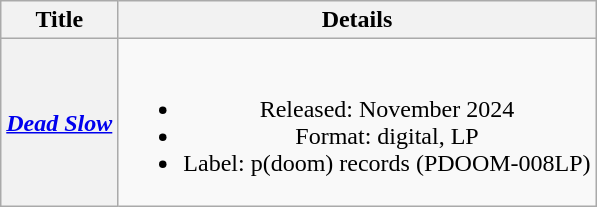<table class="wikitable plainrowheaders" style="text-align:center;" border="1">
<tr>
<th>Title</th>
<th>Details</th>
</tr>
<tr>
<th scope="row"><em><a href='#'>Dead Slow</a></em></th>
<td><br><ul><li>Released: November 2024</li><li>Format: digital, LP</li><li>Label: p(doom) records  (PDOOM-008LP)</li></ul></td>
</tr>
</table>
